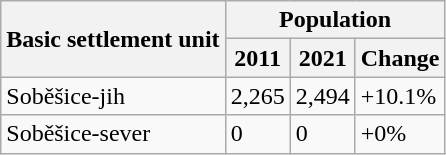<table class="wikitable sortable">
<tr>
<th rowspan=2>Basic settlement unit</th>
<th colspan=3>Population</th>
</tr>
<tr>
<th>2011</th>
<th>2021</th>
<th>Change</th>
</tr>
<tr>
<td>Soběšice-jih</td>
<td>2,265</td>
<td>2,494</td>
<td>+10.1%</td>
</tr>
<tr>
<td>Soběšice-sever</td>
<td>0</td>
<td>0</td>
<td>+0%</td>
</tr>
</table>
